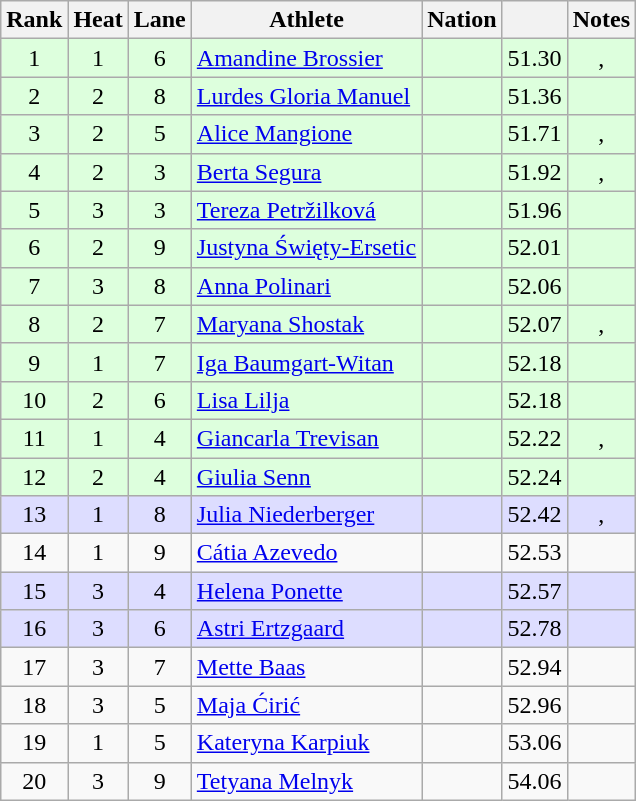<table class="wikitable sortable" style="text-align:center">
<tr>
<th scope="col">Rank</th>
<th scope="col">Heat</th>
<th scope="col">Lane</th>
<th scope="col">Athlete</th>
<th scope="col">Nation</th>
<th scope="col"></th>
<th scope="col">Notes</th>
</tr>
<tr bgcolor=ddffdd>
<td>1</td>
<td>1</td>
<td>6</td>
<td style="text-align:left"><a href='#'>Amandine Brossier</a></td>
<td style="text-align:left"></td>
<td>51.30</td>
<td>, </td>
</tr>
<tr bgcolor=ddffdd>
<td>2</td>
<td>2</td>
<td>8</td>
<td style="text-align:left"><a href='#'>Lurdes Gloria Manuel</a></td>
<td style="text-align:left"></td>
<td>51.36</td>
<td></td>
</tr>
<tr bgcolor=ddffdd>
<td>3</td>
<td>2</td>
<td>5</td>
<td style="text-align:left"><a href='#'>Alice Mangione</a></td>
<td style="text-align:left"></td>
<td>51.71</td>
<td>, </td>
</tr>
<tr bgcolor=ddffdd>
<td>4</td>
<td>2</td>
<td>3</td>
<td style="text-align:left"><a href='#'>Berta Segura</a></td>
<td style="text-align:left"></td>
<td>51.92</td>
<td>, </td>
</tr>
<tr bgcolor=ddffdd>
<td>5</td>
<td>3</td>
<td>3</td>
<td style="text-align:left"><a href='#'>Tereza Petržilková</a></td>
<td style="text-align:left"></td>
<td>51.96</td>
<td></td>
</tr>
<tr bgcolor=ddffdd>
<td>6</td>
<td>2</td>
<td>9</td>
<td style="text-align:left"><a href='#'>Justyna Święty-Ersetic</a></td>
<td style="text-align:left"></td>
<td>52.01</td>
<td></td>
</tr>
<tr bgcolor=ddffdd>
<td>7</td>
<td>3</td>
<td>8</td>
<td style="text-align:left"><a href='#'>Anna Polinari</a></td>
<td style="text-align:left"></td>
<td>52.06</td>
<td></td>
</tr>
<tr bgcolor=ddffdd>
<td>8</td>
<td>2</td>
<td>7</td>
<td style="text-align:left"><a href='#'>Maryana Shostak</a></td>
<td style="text-align:left"></td>
<td>52.07</td>
<td>, </td>
</tr>
<tr bgcolor=ddffdd>
<td>9</td>
<td>1</td>
<td>7</td>
<td style="text-align:left"><a href='#'>Iga Baumgart-Witan</a></td>
<td style="text-align:left"></td>
<td>52.18</td>
<td> </td>
</tr>
<tr bgcolor=ddffdd>
<td>10</td>
<td>2</td>
<td>6</td>
<td style="text-align:left"><a href='#'>Lisa Lilja</a></td>
<td style="text-align:left"></td>
<td>52.18</td>
<td> </td>
</tr>
<tr bgcolor=ddffdd>
<td>11</td>
<td>1</td>
<td>4</td>
<td style="text-align:left"><a href='#'>Giancarla Trevisan</a></td>
<td style="text-align:left"></td>
<td>52.22</td>
<td>, </td>
</tr>
<tr bgcolor=ddffdd>
<td>12</td>
<td>2</td>
<td>4</td>
<td style="text-align:left"><a href='#'>Giulia Senn</a></td>
<td style="text-align:left"></td>
<td>52.24</td>
<td></td>
</tr>
<tr bgcolor=ddddff>
<td>13</td>
<td>1</td>
<td>8</td>
<td style="text-align:left"><a href='#'>Julia Niederberger</a></td>
<td style="text-align:left"></td>
<td>52.42</td>
<td>, </td>
</tr>
<tr>
<td>14</td>
<td>1</td>
<td>9</td>
<td style="text-align:left"><a href='#'>Cátia Azevedo</a></td>
<td style="text-align:left"></td>
<td>52.53</td>
<td></td>
</tr>
<tr bgcolor=ddddff>
<td>15</td>
<td>3</td>
<td>4</td>
<td style="text-align:left"><a href='#'>Helena Ponette</a></td>
<td style="text-align:left"></td>
<td>52.57</td>
<td></td>
</tr>
<tr bgcolor=ddddff>
<td>16</td>
<td>3</td>
<td>6</td>
<td style="text-align:left"><a href='#'>Astri Ertzgaard</a></td>
<td style="text-align:left"></td>
<td>52.78</td>
<td></td>
</tr>
<tr>
<td>17</td>
<td>3</td>
<td>7</td>
<td style="text-align:left"><a href='#'>Mette Baas</a></td>
<td style="text-align:left"></td>
<td>52.94</td>
<td></td>
</tr>
<tr>
<td>18</td>
<td>3</td>
<td>5</td>
<td style="text-align:left"><a href='#'>Maja Ćirić</a></td>
<td style="text-align:left"></td>
<td>52.96</td>
<td></td>
</tr>
<tr>
<td>19</td>
<td>1</td>
<td>5</td>
<td style="text-align:left"><a href='#'>Kateryna Karpiuk</a></td>
<td style="text-align:left"></td>
<td>53.06</td>
<td></td>
</tr>
<tr>
<td>20</td>
<td>3</td>
<td>9</td>
<td style="text-align:left"><a href='#'>Tetyana Melnyk</a></td>
<td style="text-align:left"></td>
<td>54.06</td>
<td></td>
</tr>
</table>
